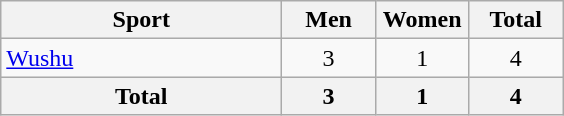<table class="wikitable sortable" style="text-align:center;">
<tr>
<th width=180>Sport</th>
<th width=55>Men</th>
<th width=55>Women</th>
<th width=55>Total</th>
</tr>
<tr>
<td align=left><a href='#'>Wushu</a></td>
<td>3</td>
<td>1</td>
<td>4</td>
</tr>
<tr>
<th>Total</th>
<th>3</th>
<th>1</th>
<th>4</th>
</tr>
</table>
